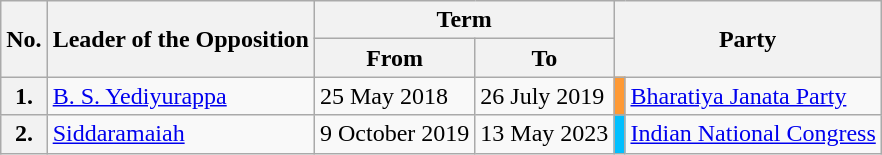<table class="wikitable sortable" border="1">
<tr>
<th rowspan=2>No.</th>
<th rowspan=2>Leader of the Opposition</th>
<th colspan=2>Term</th>
<th rowspan=2 colspan=2>Party</th>
</tr>
<tr>
<th>From</th>
<th>To</th>
</tr>
<tr>
<th>1.</th>
<td><a href='#'>B. S. Yediyurappa</a></td>
<td>25 May 2018</td>
<td>26 July 2019</td>
<td bgcolor=#FF9933></td>
<td><a href='#'>Bharatiya Janata Party</a></td>
</tr>
<tr>
<th>2.</th>
<td><a href='#'>Siddaramaiah</a></td>
<td>9 October 2019</td>
<td>13 May 2023</td>
<td bgcolor=#00BFFF></td>
<td><a href='#'>Indian National Congress</a></td>
</tr>
</table>
